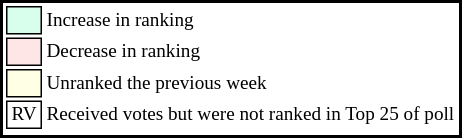<table style="border:2px solid black;font-size:80%;">
<tr>
<td style="background:#d8ffeb; width:20px; border:1px solid black;"> </td>
<td>Increase in ranking</td>
</tr>
<tr>
<td style="background:#ffe6e6; width:20px; border:1px solid black;"> </td>
<td>Decrease in ranking</td>
</tr>
<tr>
<td style="background:#ffffe6; width:20px; border:1px solid black;"> </td>
<td>Unranked the previous week</td>
</tr>
<tr>
<td align=center style="width:20px; border:1px solid black;">RV</td>
<td>Received votes but were not ranked in Top 25 of poll</td>
</tr>
<tr>
</tr>
</table>
